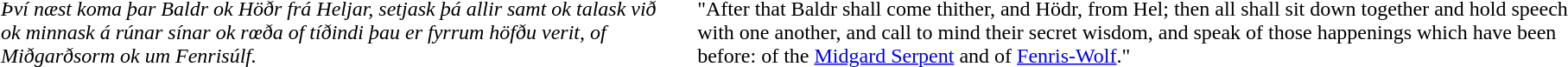<table>
<tr>
<td style="padding: 1pt 10pt;"><br><em>Því næst koma þar Baldr ok Höðr frá Heljar, setjask þá allir samt ok talask við ok minnask á rúnar sínar ok rœða of tíðindi þau er fyrrum höfðu verit, of Miðgarðsorm ok um Fenrisúlf.</em> </td>
<td style="padding: 1pt 10pt;"><br>"After that Baldr shall come thither, and Hödr, from Hel; then all shall sit down together and hold speech with one another, and call to mind their secret wisdom, and speak of those happenings which have been before: of the <a href='#'>Midgard Serpent</a> and of <a href='#'>Fenris-Wolf</a>." </td>
<td></td>
</tr>
</table>
